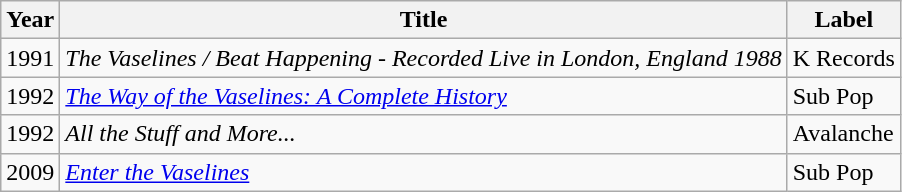<table class="wikitable">
<tr>
<th>Year</th>
<th>Title</th>
<th>Label</th>
</tr>
<tr>
<td>1991</td>
<td><em>The Vaselines / Beat Happening - Recorded Live in London, England 1988</em></td>
<td>K Records</td>
</tr>
<tr>
<td>1992</td>
<td><em><a href='#'>The Way of the Vaselines: A Complete History</a></em></td>
<td>Sub Pop</td>
</tr>
<tr>
<td>1992</td>
<td><em>All the Stuff and More...</em></td>
<td>Avalanche</td>
</tr>
<tr>
<td>2009</td>
<td><em><a href='#'>Enter the Vaselines</a></em></td>
<td>Sub Pop</td>
</tr>
</table>
